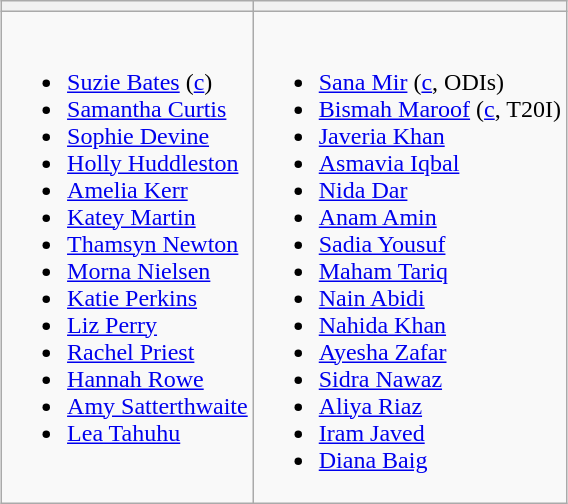<table class="wikitable" style="text-align:left; margin:auto">
<tr>
<th></th>
<th></th>
</tr>
<tr style="vertical-align:top">
<td><br><ul><li><a href='#'>Suzie Bates</a> (<a href='#'>c</a>)</li><li><a href='#'>Samantha Curtis</a></li><li><a href='#'>Sophie Devine</a></li><li><a href='#'>Holly Huddleston</a></li><li><a href='#'>Amelia Kerr</a></li><li><a href='#'>Katey Martin</a></li><li><a href='#'>Thamsyn Newton</a></li><li><a href='#'>Morna Nielsen</a></li><li><a href='#'>Katie Perkins</a></li><li><a href='#'>Liz Perry</a></li><li><a href='#'>Rachel Priest</a></li><li><a href='#'>Hannah Rowe</a></li><li><a href='#'>Amy Satterthwaite</a></li><li><a href='#'>Lea Tahuhu</a></li></ul></td>
<td><br><ul><li><a href='#'>Sana Mir</a> (<a href='#'>c</a>, ODIs)</li><li><a href='#'>Bismah Maroof</a> (<a href='#'>c</a>, T20I)</li><li><a href='#'>Javeria Khan</a></li><li><a href='#'>Asmavia Iqbal</a></li><li><a href='#'>Nida Dar</a></li><li><a href='#'>Anam Amin</a></li><li><a href='#'>Sadia Yousuf</a></li><li><a href='#'>Maham Tariq</a></li><li><a href='#'>Nain Abidi</a></li><li><a href='#'>Nahida Khan</a></li><li><a href='#'>Ayesha Zafar</a></li><li><a href='#'>Sidra Nawaz</a></li><li><a href='#'>Aliya Riaz</a></li><li><a href='#'>Iram Javed</a></li><li><a href='#'>Diana Baig</a></li></ul></td>
</tr>
</table>
